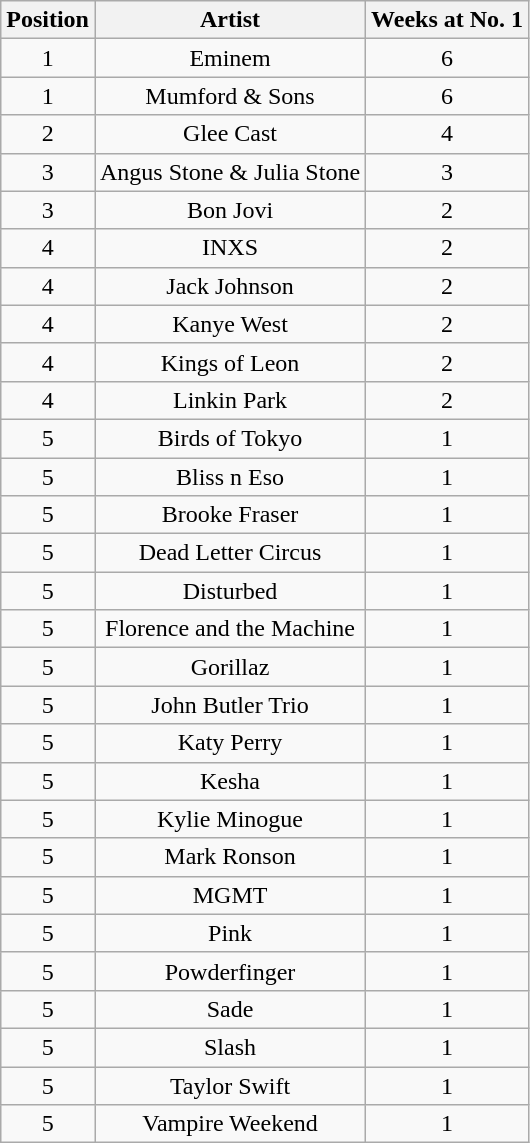<table class="wikitable">
<tr>
<th style="text-align: center;">Position</th>
<th style="text-align: center;">Artist</th>
<th style="text-align: center;">Weeks at No. 1</th>
</tr>
<tr>
<td style="text-align: center;">1</td>
<td style="text-align: center;">Eminem</td>
<td style="text-align: center;">6</td>
</tr>
<tr>
<td style="text-align: center;">1</td>
<td style="text-align: center;">Mumford & Sons</td>
<td style="text-align: center;">6</td>
</tr>
<tr>
<td style="text-align: center;">2</td>
<td style="text-align: center;">Glee Cast</td>
<td style="text-align: center;">4</td>
</tr>
<tr>
<td style="text-align: center;">3</td>
<td style="text-align: center;">Angus Stone & Julia Stone</td>
<td style="text-align: center;">3</td>
</tr>
<tr>
<td style="text-align: center;">3</td>
<td style="text-align: center;">Bon Jovi</td>
<td style="text-align: center;">2</td>
</tr>
<tr>
<td style="text-align: center;">4</td>
<td style="text-align: center;">INXS</td>
<td style="text-align: center;">2</td>
</tr>
<tr>
<td style="text-align: center;">4</td>
<td style="text-align: center;">Jack Johnson</td>
<td style="text-align: center;">2</td>
</tr>
<tr>
<td style="text-align: center;">4</td>
<td style="text-align: center;">Kanye West</td>
<td style="text-align: center;">2</td>
</tr>
<tr>
<td style="text-align: center;">4</td>
<td style="text-align: center;">Kings of Leon</td>
<td style="text-align: center;">2</td>
</tr>
<tr>
<td style="text-align: center;">4</td>
<td style="text-align: center;">Linkin Park</td>
<td style="text-align: center;">2</td>
</tr>
<tr>
<td style="text-align: center;">5</td>
<td style="text-align: center;">Birds of Tokyo</td>
<td style="text-align: center;">1</td>
</tr>
<tr>
<td style="text-align: center;">5</td>
<td style="text-align: center;">Bliss n Eso</td>
<td style="text-align: center;">1</td>
</tr>
<tr>
<td style="text-align: center;">5</td>
<td style="text-align: center;">Brooke Fraser</td>
<td style="text-align: center;">1</td>
</tr>
<tr>
<td style="text-align: center;">5</td>
<td style="text-align: center;">Dead Letter Circus</td>
<td style="text-align: center;">1</td>
</tr>
<tr>
<td style="text-align: center;">5</td>
<td style="text-align: center;">Disturbed</td>
<td style="text-align: center;">1</td>
</tr>
<tr>
<td style="text-align: center;">5</td>
<td style="text-align: center;">Florence and the Machine</td>
<td style="text-align: center;">1</td>
</tr>
<tr>
<td style="text-align: center;">5</td>
<td style="text-align: center;">Gorillaz</td>
<td style="text-align: center;">1</td>
</tr>
<tr>
<td style="text-align: center;">5</td>
<td style="text-align: center;">John Butler Trio</td>
<td style="text-align: center;">1</td>
</tr>
<tr>
<td style="text-align: center;">5</td>
<td style="text-align: center;">Katy Perry</td>
<td style="text-align: center;">1</td>
</tr>
<tr>
<td style="text-align: center;">5</td>
<td style="text-align: center;">Kesha</td>
<td style="text-align: center;">1</td>
</tr>
<tr>
<td style="text-align: center;">5</td>
<td style="text-align: center;">Kylie Minogue</td>
<td style="text-align: center;">1</td>
</tr>
<tr>
<td style="text-align: center;">5</td>
<td style="text-align: center;">Mark Ronson</td>
<td style="text-align: center;">1</td>
</tr>
<tr>
<td style="text-align: center;">5</td>
<td style="text-align: center;">MGMT</td>
<td style="text-align: center;">1</td>
</tr>
<tr>
<td style="text-align: center;">5</td>
<td style="text-align: center;">Pink</td>
<td style="text-align: center;">1</td>
</tr>
<tr>
<td style="text-align: center;">5</td>
<td style="text-align: center;">Powderfinger</td>
<td style="text-align: center;">1</td>
</tr>
<tr>
<td style="text-align: center;">5</td>
<td style="text-align: center;">Sade</td>
<td style="text-align: center;">1</td>
</tr>
<tr>
<td style="text-align: center;">5</td>
<td style="text-align: center;">Slash</td>
<td style="text-align: center;">1</td>
</tr>
<tr>
<td style="text-align: center;">5</td>
<td style="text-align: center;">Taylor Swift</td>
<td style="text-align: center;">1</td>
</tr>
<tr>
<td style="text-align: center;">5</td>
<td style="text-align: center;">Vampire Weekend</td>
<td style="text-align: center;">1</td>
</tr>
</table>
